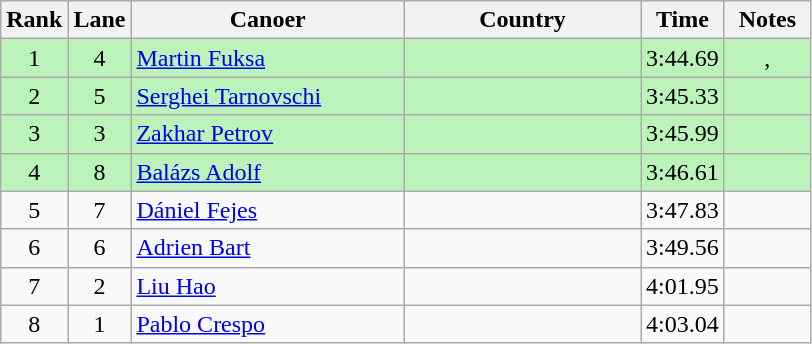<table class="wikitable sortable" style="text-align:center;">
<tr>
<th width=30>Rank</th>
<th width=30>Lane</th>
<th width=175>Canoer</th>
<th width=150>Country</th>
<th width=30>Time</th>
<th width=50>Notes</th>
</tr>
<tr bgcolor=bbf3bb>
<td>1</td>
<td>4</td>
<td align=left><a href='#'>Martin Fuksa</a></td>
<td align=left></td>
<td>3:44.69</td>
<td>, </td>
</tr>
<tr bgcolor=bbf3bb>
<td>2</td>
<td>5</td>
<td align=left><a href='#'>Serghei Tarnovschi</a></td>
<td align=left></td>
<td>3:45.33</td>
<td></td>
</tr>
<tr bgcolor=bbf3bb>
<td>3</td>
<td>3</td>
<td align=left><a href='#'>Zakhar Petrov</a></td>
<td align=left></td>
<td>3:45.99</td>
<td></td>
</tr>
<tr bgcolor=bbf3bb>
<td>4</td>
<td>8</td>
<td align=left><a href='#'>Balázs Adolf</a></td>
<td align=left></td>
<td>3:46.61</td>
<td></td>
</tr>
<tr>
<td>5</td>
<td>7</td>
<td align=left><a href='#'>Dániel Fejes</a></td>
<td align=left></td>
<td>3:47.83</td>
<td></td>
</tr>
<tr>
<td>6</td>
<td>6</td>
<td align=left><a href='#'>Adrien Bart</a></td>
<td align=left></td>
<td>3:49.56</td>
<td></td>
</tr>
<tr>
<td>7</td>
<td>2</td>
<td align=left><a href='#'>Liu Hao</a></td>
<td align=left></td>
<td>4:01.95</td>
<td></td>
</tr>
<tr>
<td>8</td>
<td>1</td>
<td align=left><a href='#'>Pablo Crespo</a></td>
<td align=left></td>
<td>4:03.04</td>
<td></td>
</tr>
</table>
